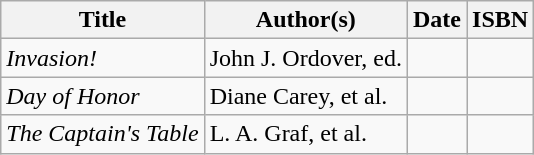<table class="wikitable">
<tr>
<th>Title</th>
<th>Author(s)</th>
<th>Date</th>
<th>ISBN</th>
</tr>
<tr>
<td><em>Invasion!</em></td>
<td>John J. Ordover, ed.</td>
<td></td>
<td></td>
</tr>
<tr>
<td><em>Day of Honor</em></td>
<td>Diane Carey, et al.</td>
<td></td>
<td></td>
</tr>
<tr>
<td><em>The Captain's Table</em></td>
<td>L. A. Graf, et al.</td>
<td></td>
<td></td>
</tr>
</table>
